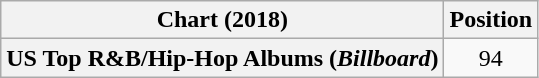<table class="wikitable plainrowheaders" style="text-align:center">
<tr>
<th scope="col">Chart (2018)</th>
<th scope="col">Position</th>
</tr>
<tr>
<th scope="row">US Top R&B/Hip-Hop Albums (<em>Billboard</em>)</th>
<td>94</td>
</tr>
</table>
